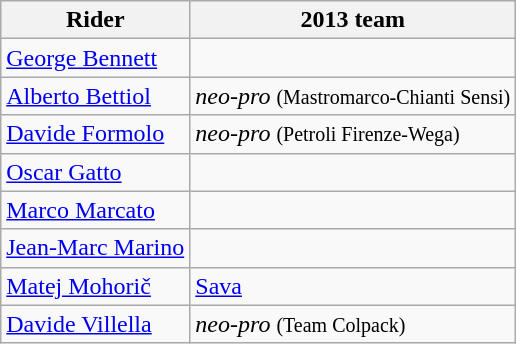<table class="wikitable">
<tr>
<th>Rider</th>
<th>2013 team</th>
</tr>
<tr>
<td><a href='#'>George Bennett</a></td>
<td></td>
</tr>
<tr>
<td><a href='#'>Alberto Bettiol</a></td>
<td><em>neo-pro</em> <small>(Mastromarco-Chianti Sensi)</small></td>
</tr>
<tr>
<td><a href='#'>Davide Formolo</a></td>
<td><em>neo-pro</em> <small>(Petroli Firenze-Wega)</small></td>
</tr>
<tr>
<td><a href='#'>Oscar Gatto</a></td>
<td></td>
</tr>
<tr>
<td><a href='#'>Marco Marcato</a></td>
<td></td>
</tr>
<tr>
<td><a href='#'>Jean-Marc Marino</a></td>
<td></td>
</tr>
<tr>
<td><a href='#'>Matej Mohorič</a></td>
<td><a href='#'>Sava</a></td>
</tr>
<tr>
<td><a href='#'>Davide Villella</a></td>
<td><em>neo-pro</em> <small>(Team Colpack)</small></td>
</tr>
</table>
